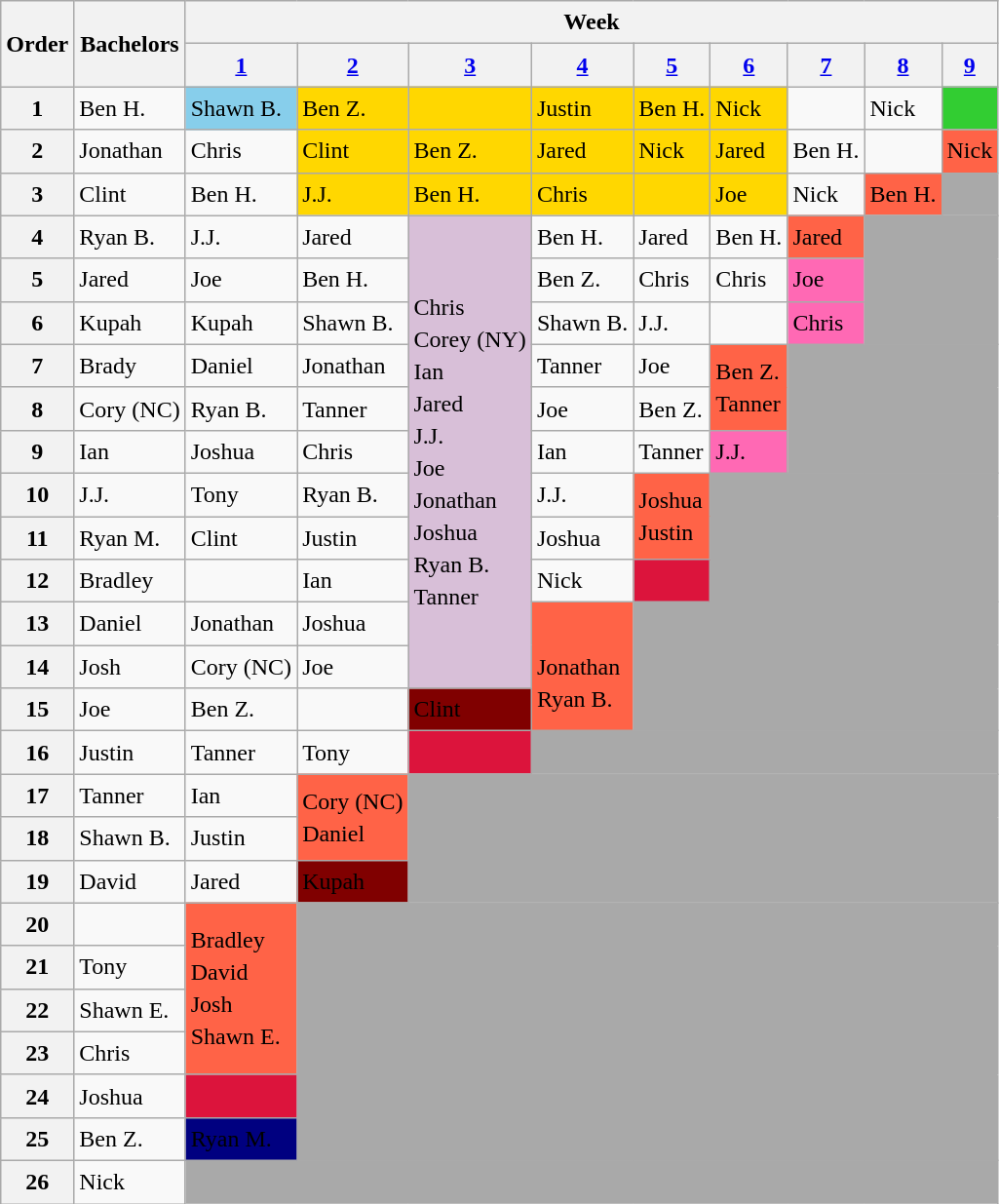<table class="wikitable" style="line-height:22px" style="text-align:center">
<tr>
<th rowspan=2>Order</th>
<th rowspan=2>Bachelors</th>
<th colspan=9>Week</th>
</tr>
<tr>
<th><a href='#'>1</a></th>
<th><a href='#'>2</a></th>
<th><a href='#'>3</a></th>
<th><a href='#'>4</a></th>
<th><a href='#'>5</a></th>
<th><a href='#'>6</a></th>
<th><a href='#'>7</a></th>
<th><a href='#'>8</a></th>
<th><a href='#'>9</a></th>
</tr>
<tr>
<th>1</th>
<td>Ben H.</td>
<td bgcolor="skyblue">Shawn B.</td>
<td bgcolor="gold">Ben Z.</td>
<td bgcolor="gold"></td>
<td bgcolor="gold">Justin</td>
<td bgcolor="gold">Ben H.</td>
<td bgcolor="gold">Nick</td>
<td></td>
<td>Nick</td>
<td bgcolor="limegreen"></td>
</tr>
<tr>
<th>2</th>
<td>Jonathan</td>
<td>Chris</td>
<td bgcolor="gold">Clint</td>
<td bgcolor="gold">Ben Z.</td>
<td bgcolor="gold">Jared</td>
<td bgcolor="gold">Nick</td>
<td bgcolor="gold">Jared</td>
<td>Ben H.</td>
<td></td>
<td bgcolor="tomato">Nick</td>
</tr>
<tr>
<th>3</th>
<td>Clint</td>
<td>Ben H.</td>
<td bgcolor="gold">J.J.</td>
<td bgcolor="gold">Ben H.</td>
<td bgcolor="gold">Chris</td>
<td bgcolor="gold"></td>
<td bgcolor="gold">Joe</td>
<td>Nick</td>
<td bgcolor="tomato">Ben H.</td>
<td bgcolor="A9A9A9" colspan=2></td>
</tr>
<tr>
<th>4</th>
<td>Ryan B.</td>
<td>J.J.</td>
<td>Jared</td>
<td rowspan="11" bgcolor="thistle">Chris<br>Corey (NY)<br>Ian<br>Jared<br>J.J.<br>Joe<br>Jonathan<br>Joshua<br>Ryan B.<br>Tanner</td>
<td>Ben H.</td>
<td>Jared</td>
<td>Ben H.</td>
<td bgcolor="tomato">Jared</td>
<td bgcolor="A9A9A9" colspan=2 rowspan="3"></td>
</tr>
<tr>
<th>5</th>
<td>Jared</td>
<td>Joe</td>
<td>Ben H.</td>
<td>Ben Z.</td>
<td>Chris</td>
<td>Chris</td>
<td bgcolor="hotpink">Joe</td>
</tr>
<tr>
<th>6</th>
<td>Kupah</td>
<td>Kupah</td>
<td>Shawn B.</td>
<td>Shawn B.</td>
<td>J.J.</td>
<td></td>
<td bgcolor="hotpink">Chris</td>
</tr>
<tr>
<th>7</th>
<td>Brady</td>
<td>Daniel</td>
<td>Jonathan</td>
<td>Tanner</td>
<td>Joe</td>
<td bgcolor="tomato" rowspan="2">Ben Z.<br>Tanner</td>
<td bgcolor="A9A9A9" colspan=7 rowspan="3"></td>
</tr>
<tr>
<th>8</th>
<td>Cory (NC)</td>
<td>Ryan B.</td>
<td>Tanner</td>
<td>Joe</td>
<td>Ben Z.</td>
</tr>
<tr>
<th>9</th>
<td>Ian</td>
<td>Joshua</td>
<td>Chris</td>
<td>Ian</td>
<td>Tanner</td>
<td bgcolor="hotpink">J.J.</td>
</tr>
<tr>
<th>10</th>
<td>J.J.</td>
<td>Tony</td>
<td>Ryan B.</td>
<td>J.J.</td>
<td bgcolor="tomato" rowspan="2">Joshua<br>Justin</td>
<td bgcolor="A9A9A9" colspan=7 rowspan="3"></td>
</tr>
<tr>
<th>11</th>
<td>Ryan M.</td>
<td>Clint</td>
<td>Justin</td>
<td>Joshua</td>
</tr>
<tr>
<th>12</th>
<td>Bradley</td>
<td></td>
<td>Ian</td>
<td>Nick</td>
<td bgcolor="crimson"></td>
</tr>
<tr>
<th>13</th>
<td>Daniel</td>
<td>Jonathan</td>
<td>Joshua</td>
<td bgcolor="tomato" rowspan="3"><br>Jonathan<br>Ryan B.</td>
<td bgcolor="A9A9A9" colspan=7 rowspan="3"></td>
</tr>
<tr>
<th>14</th>
<td>Josh</td>
<td>Cory (NC)</td>
<td>Joe</td>
</tr>
<tr>
<th>15</th>
<td>Joe</td>
<td>Ben Z.</td>
<td></td>
<td bgcolor="maroon"><span>Clint</span></td>
</tr>
<tr>
<th>16</th>
<td>Justin</td>
<td>Tanner</td>
<td>Tony</td>
<td bgcolor="crimson"></td>
<td bgcolor="A9A9A9" colspan=8></td>
</tr>
<tr>
<th>17</th>
<td>Tanner</td>
<td>Ian</td>
<td bgcolor="tomato" rowspan="2">Cory (NC)<br>Daniel</td>
<td bgcolor="A9A9A9" colspan=8 rowspan="3"></td>
</tr>
<tr>
<th>18</th>
<td>Shawn B.</td>
<td>Justin</td>
</tr>
<tr>
<th>19</th>
<td>David</td>
<td>Jared</td>
<td bgcolor="maroon"><span>Kupah</span></td>
</tr>
<tr>
<th>20</th>
<td></td>
<td bgcolor="tomato" rowspan="4">Bradley<br>David<br>Josh<br>Shawn E.</td>
<td bgcolor="A9A9A9" colspan=8 rowspan="6"></td>
</tr>
<tr>
<th>21</th>
<td>Tony</td>
</tr>
<tr>
<th>22</th>
<td>Shawn E.</td>
</tr>
<tr>
<th>23</th>
<td>Chris</td>
</tr>
<tr>
<th>24</th>
<td>Joshua</td>
<td bgcolor="crimson"></td>
</tr>
<tr>
<th>25</th>
<td>Ben Z.</td>
<td bgcolor="navy"><span>Ryan M.</span></td>
</tr>
<tr>
<th>26</th>
<td>Nick</td>
<td bgcolor="A9A9A9" colspan=9></td>
</tr>
</table>
